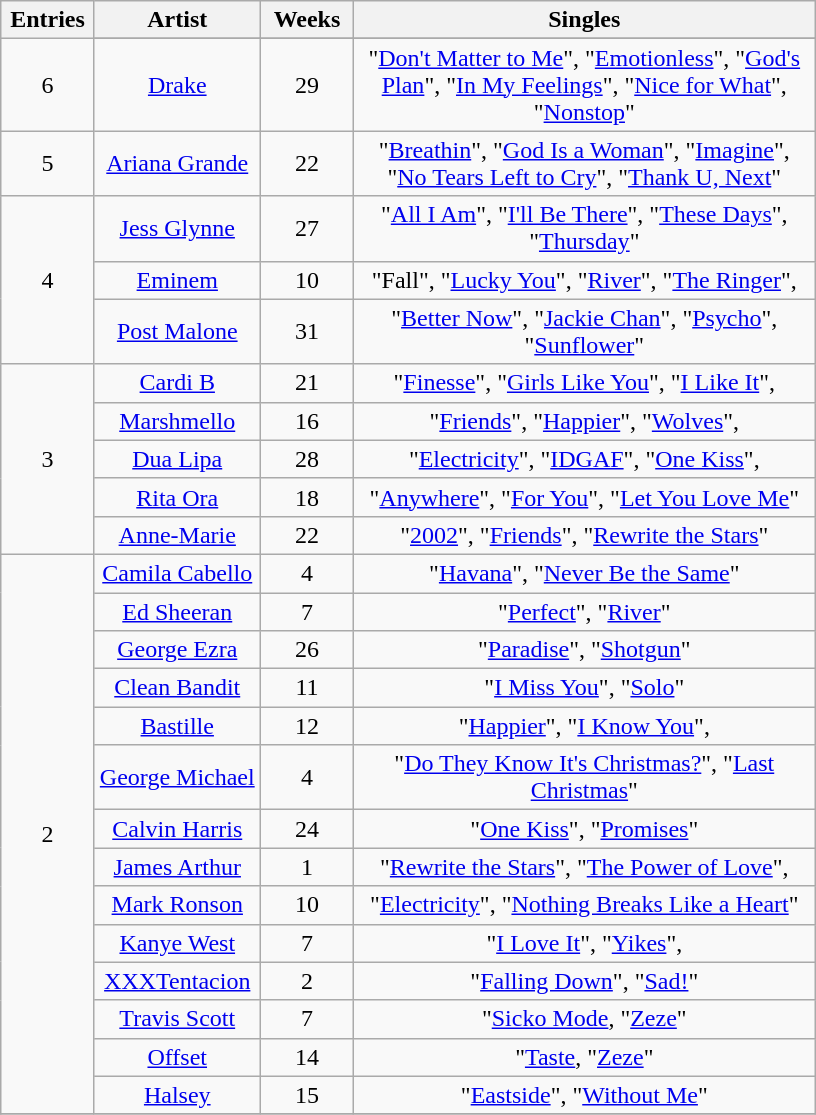<table class="wikitable sortable" style="text-align: center;">
<tr>
<th scope="col" style="width:55px;" data-sort-type="number">Entries</th>
<th scope="col" style="text-align:center;">Artist</th>
<th scope="col" style="width:55px;" data-sort-type="number">Weeks</th>
<th scope="col" style="width:300px;">Singles</th>
</tr>
<tr>
<td rowspan="2" style="text-align:center">6</td>
</tr>
<tr>
<td><a href='#'>Drake</a></td>
<td>29</td>
<td>"<a href='#'>Don't Matter to Me</a>", "<a href='#'>Emotionless</a>", "<a href='#'>God's Plan</a>", "<a href='#'>In My Feelings</a>", "<a href='#'>Nice for What</a>", "<a href='#'>Nonstop</a>"</td>
</tr>
<tr>
<td rowspan="1" style="text-align:center">5</td>
<td><a href='#'>Ariana Grande</a></td>
<td>22</td>
<td>"<a href='#'>Breathin</a>", "<a href='#'>God Is a Woman</a>", "<a href='#'>Imagine</a>", "<a href='#'>No Tears Left to Cry</a>", "<a href='#'>Thank U, Next</a>"</td>
</tr>
<tr>
<td rowspan="3" style="text-align:center">4</td>
<td><a href='#'>Jess Glynne</a> </td>
<td>27</td>
<td>"<a href='#'>All I Am</a>", "<a href='#'>I'll Be There</a>", "<a href='#'>These Days</a>", "<a href='#'>Thursday</a>"</td>
</tr>
<tr>
<td><a href='#'>Eminem</a></td>
<td>10</td>
<td>"Fall", "<a href='#'>Lucky You</a>", "<a href='#'>River</a>", "<a href='#'>The Ringer</a>",</td>
</tr>
<tr>
<td><a href='#'>Post Malone</a> </td>
<td>31</td>
<td>"<a href='#'>Better Now</a>", "<a href='#'>Jackie Chan</a>", "<a href='#'>Psycho</a>", "<a href='#'>Sunflower</a>"</td>
</tr>
<tr>
<td rowspan="5" style="text-align:center">3</td>
<td><a href='#'>Cardi B</a> </td>
<td>21</td>
<td>"<a href='#'>Finesse</a>", "<a href='#'>Girls Like You</a>", "<a href='#'>I Like It</a>",</td>
</tr>
<tr>
<td><a href='#'>Marshmello</a> </td>
<td>16</td>
<td>"<a href='#'>Friends</a>", "<a href='#'>Happier</a>", "<a href='#'>Wolves</a>",</td>
</tr>
<tr>
<td><a href='#'>Dua Lipa</a></td>
<td>28</td>
<td>"<a href='#'>Electricity</a>", "<a href='#'>IDGAF</a>", "<a href='#'>One Kiss</a>",</td>
</tr>
<tr>
<td><a href='#'>Rita Ora</a> </td>
<td>18</td>
<td>"<a href='#'>Anywhere</a>", "<a href='#'>For You</a>", "<a href='#'>Let You Love Me</a>"</td>
</tr>
<tr>
<td><a href='#'>Anne-Marie</a></td>
<td>22</td>
<td>"<a href='#'>2002</a>", "<a href='#'>Friends</a>", "<a href='#'>Rewrite the Stars</a>"</td>
</tr>
<tr>
<td rowspan="14" style="text-align:center">2</td>
<td><a href='#'>Camila Cabello</a> </td>
<td>4</td>
<td>"<a href='#'>Havana</a>", "<a href='#'>Never Be the Same</a>"</td>
</tr>
<tr>
<td><a href='#'>Ed Sheeran</a> </td>
<td>7</td>
<td>"<a href='#'>Perfect</a>", "<a href='#'>River</a>"</td>
</tr>
<tr>
<td><a href='#'>George Ezra</a></td>
<td>26</td>
<td>"<a href='#'>Paradise</a>", "<a href='#'>Shotgun</a>"</td>
</tr>
<tr>
<td><a href='#'>Clean Bandit</a></td>
<td>11</td>
<td>"<a href='#'>I Miss You</a>", "<a href='#'>Solo</a>"</td>
</tr>
<tr>
<td><a href='#'>Bastille</a> </td>
<td>12</td>
<td>"<a href='#'>Happier</a>", "<a href='#'>I Know You</a>",</td>
</tr>
<tr>
<td><a href='#'>George Michael</a> </td>
<td>4</td>
<td>"<a href='#'>Do They Know It's Christmas?</a>", "<a href='#'>Last Christmas</a>"</td>
</tr>
<tr>
<td><a href='#'>Calvin Harris</a></td>
<td>24</td>
<td>"<a href='#'>One Kiss</a>", "<a href='#'>Promises</a>"</td>
</tr>
<tr>
<td><a href='#'>James Arthur</a></td>
<td>1</td>
<td>"<a href='#'>Rewrite the Stars</a>", "<a href='#'>The Power of Love</a>",</td>
</tr>
<tr>
<td><a href='#'>Mark Ronson</a> </td>
<td>10</td>
<td>"<a href='#'>Electricity</a>", "<a href='#'>Nothing Breaks Like a Heart</a>"</td>
</tr>
<tr>
<td><a href='#'>Kanye West</a></td>
<td>7</td>
<td>"<a href='#'>I Love It</a>", "<a href='#'>Yikes</a>",</td>
</tr>
<tr>
<td><a href='#'>XXXTentacion</a></td>
<td>2</td>
<td>"<a href='#'>Falling Down</a>", "<a href='#'>Sad!</a>"</td>
</tr>
<tr>
<td><a href='#'>Travis Scott</a></td>
<td>7</td>
<td>"<a href='#'>Sicko Mode</a>, "<a href='#'>Zeze</a>"</td>
</tr>
<tr>
<td><a href='#'>Offset</a> </td>
<td>14</td>
<td>"<a href='#'>Taste</a>, "<a href='#'>Zeze</a>"</td>
</tr>
<tr>
<td><a href='#'>Halsey</a></td>
<td>15</td>
<td>"<a href='#'>Eastside</a>", "<a href='#'>Without Me</a>"</td>
</tr>
<tr>
</tr>
</table>
